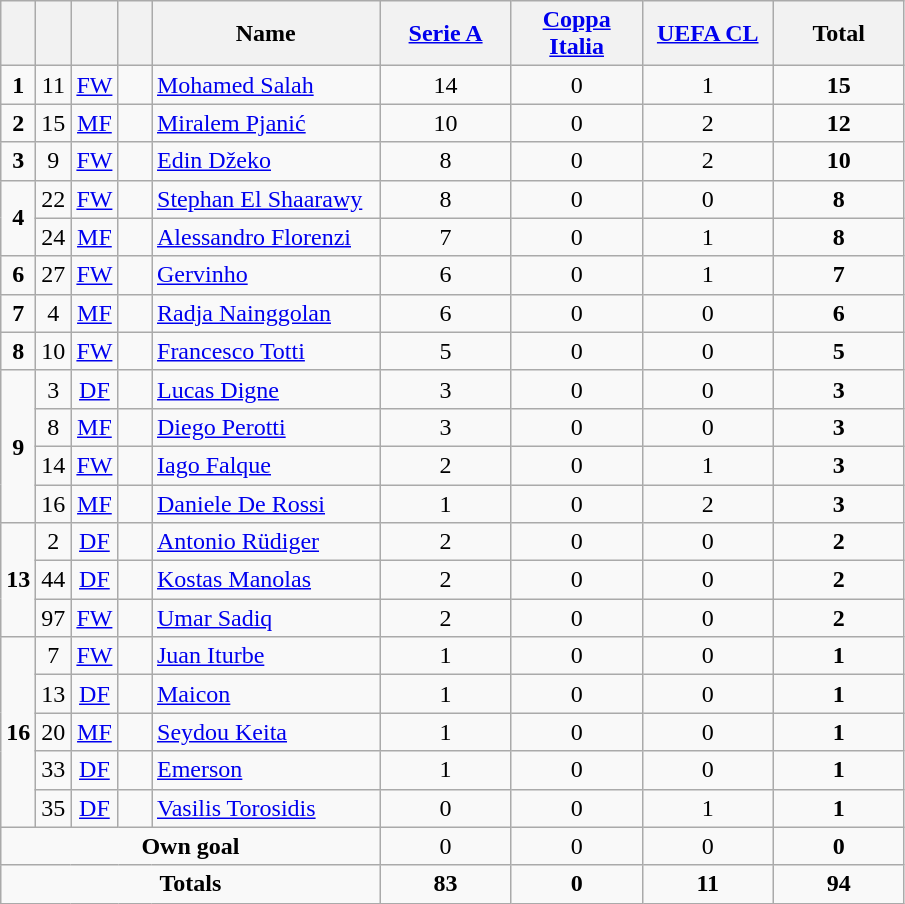<table class="wikitable" style="text-align:center">
<tr>
<th width=15></th>
<th width=15></th>
<th width=15></th>
<th width=15></th>
<th width=145>Name</th>
<th width=80><a href='#'>Serie A</a></th>
<th width=80><a href='#'>Coppa Italia</a></th>
<th width=80><a href='#'>UEFA CL</a></th>
<th width=80>Total</th>
</tr>
<tr>
<td><strong>1</strong></td>
<td>11</td>
<td><a href='#'>FW</a></td>
<td></td>
<td align=left><a href='#'>Mohamed Salah</a></td>
<td>14</td>
<td>0</td>
<td>1</td>
<td><strong>15</strong></td>
</tr>
<tr>
<td><strong>2</strong></td>
<td>15</td>
<td><a href='#'>MF</a></td>
<td></td>
<td align=left><a href='#'>Miralem Pjanić</a></td>
<td>10</td>
<td>0</td>
<td>2</td>
<td><strong>12</strong></td>
</tr>
<tr>
<td><strong>3</strong></td>
<td>9</td>
<td><a href='#'>FW</a></td>
<td></td>
<td align=left><a href='#'>Edin Džeko</a></td>
<td>8</td>
<td>0</td>
<td>2</td>
<td><strong>10</strong></td>
</tr>
<tr>
<td rowspan=2><strong>4</strong></td>
<td>22</td>
<td><a href='#'>FW</a></td>
<td></td>
<td align=left><a href='#'>Stephan El Shaarawy</a></td>
<td>8</td>
<td>0</td>
<td>0</td>
<td><strong>8</strong></td>
</tr>
<tr>
<td>24</td>
<td><a href='#'>MF</a></td>
<td></td>
<td align=left><a href='#'>Alessandro Florenzi</a></td>
<td>7</td>
<td>0</td>
<td>1</td>
<td><strong>8</strong></td>
</tr>
<tr>
<td><strong>6</strong></td>
<td>27</td>
<td><a href='#'>FW</a></td>
<td></td>
<td align=left><a href='#'>Gervinho</a></td>
<td>6</td>
<td>0</td>
<td>1</td>
<td><strong>7</strong></td>
</tr>
<tr>
<td><strong>7</strong></td>
<td>4</td>
<td><a href='#'>MF</a></td>
<td></td>
<td align=left><a href='#'>Radja Nainggolan</a></td>
<td>6</td>
<td>0</td>
<td>0</td>
<td><strong>6</strong></td>
</tr>
<tr>
<td><strong>8</strong></td>
<td>10</td>
<td><a href='#'>FW</a></td>
<td></td>
<td align=left><a href='#'>Francesco Totti</a></td>
<td>5</td>
<td>0</td>
<td>0</td>
<td><strong>5</strong></td>
</tr>
<tr>
<td rowspan=4><strong>9</strong></td>
<td>3</td>
<td><a href='#'>DF</a></td>
<td></td>
<td align=left><a href='#'>Lucas Digne</a></td>
<td>3</td>
<td>0</td>
<td>0</td>
<td><strong>3</strong></td>
</tr>
<tr>
<td>8</td>
<td><a href='#'>MF</a></td>
<td></td>
<td align=left><a href='#'>Diego Perotti</a></td>
<td>3</td>
<td>0</td>
<td>0</td>
<td><strong>3</strong></td>
</tr>
<tr>
<td>14</td>
<td><a href='#'>FW</a></td>
<td></td>
<td align=left><a href='#'>Iago Falque</a></td>
<td>2</td>
<td>0</td>
<td>1</td>
<td><strong>3</strong></td>
</tr>
<tr>
<td>16</td>
<td><a href='#'>MF</a></td>
<td></td>
<td align=left><a href='#'>Daniele De Rossi</a></td>
<td>1</td>
<td>0</td>
<td>2</td>
<td><strong>3</strong></td>
</tr>
<tr>
<td rowspan=3><strong>13</strong></td>
<td>2</td>
<td><a href='#'>DF</a></td>
<td></td>
<td align=left><a href='#'>Antonio Rüdiger</a></td>
<td>2</td>
<td>0</td>
<td>0</td>
<td><strong>2</strong></td>
</tr>
<tr>
<td>44</td>
<td><a href='#'>DF</a></td>
<td></td>
<td align=left><a href='#'>Kostas Manolas</a></td>
<td>2</td>
<td>0</td>
<td>0</td>
<td><strong>2</strong></td>
</tr>
<tr>
<td>97</td>
<td><a href='#'>FW</a></td>
<td></td>
<td align=left><a href='#'>Umar Sadiq</a></td>
<td>2</td>
<td>0</td>
<td>0</td>
<td><strong>2</strong></td>
</tr>
<tr>
<td rowspan=5><strong>16</strong></td>
<td>7</td>
<td><a href='#'>FW</a></td>
<td></td>
<td align=left><a href='#'>Juan Iturbe</a></td>
<td>1</td>
<td>0</td>
<td>0</td>
<td><strong>1</strong></td>
</tr>
<tr>
<td>13</td>
<td><a href='#'>DF</a></td>
<td></td>
<td align=left><a href='#'>Maicon</a></td>
<td>1</td>
<td>0</td>
<td>0</td>
<td><strong>1</strong></td>
</tr>
<tr>
<td>20</td>
<td><a href='#'>MF</a></td>
<td></td>
<td align=left><a href='#'>Seydou Keita</a></td>
<td>1</td>
<td>0</td>
<td>0</td>
<td><strong>1</strong></td>
</tr>
<tr>
<td>33</td>
<td><a href='#'>DF</a></td>
<td></td>
<td align=left><a href='#'>Emerson</a></td>
<td>1</td>
<td>0</td>
<td>0</td>
<td><strong>1</strong></td>
</tr>
<tr>
<td>35</td>
<td><a href='#'>DF</a></td>
<td></td>
<td align=left><a href='#'>Vasilis Torosidis</a></td>
<td>0</td>
<td>0</td>
<td>1</td>
<td><strong>1</strong></td>
</tr>
<tr>
<td colspan=5><strong>Own goal</strong></td>
<td>0</td>
<td>0</td>
<td>0</td>
<td><strong>0</strong></td>
</tr>
<tr>
<td colspan=5><strong>Totals</strong></td>
<td><strong>83</strong></td>
<td><strong>0</strong></td>
<td><strong>11</strong></td>
<td><strong>94</strong></td>
</tr>
</table>
